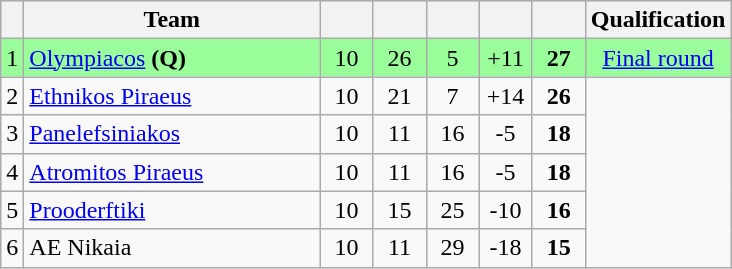<table class="wikitable" style="text-align: center;">
<tr>
<th></th>
<th width=190>Team</th>
<th width=28></th>
<th width=28></th>
<th width=28></th>
<th width=28></th>
<th width=28></th>
<th>Qualification</th>
</tr>
<tr bgcolor=#9AFF9A>
<td>1</td>
<td align=left><a href='#'>Olympiacos</a> <strong>(Q)</strong></td>
<td>10</td>
<td>26</td>
<td>5</td>
<td>+11</td>
<td><strong>27</strong></td>
<td><a href='#'>Final round</a></td>
</tr>
<tr>
<td>2</td>
<td align=left><a href='#'>Ethnikos Piraeus</a></td>
<td>10</td>
<td>21</td>
<td>7</td>
<td>+14</td>
<td><strong>26</strong></td>
<td rowspan=5></td>
</tr>
<tr>
<td>3</td>
<td align=left><a href='#'>Panelefsiniakos</a></td>
<td>10</td>
<td>11</td>
<td>16</td>
<td>-5</td>
<td><strong>18</strong></td>
</tr>
<tr>
<td>4</td>
<td align=left><a href='#'>Atromitos Piraeus</a></td>
<td>10</td>
<td>11</td>
<td>16</td>
<td>-5</td>
<td><strong>18</strong></td>
</tr>
<tr>
<td>5</td>
<td align=left><a href='#'>Prooderftiki</a></td>
<td>10</td>
<td>15</td>
<td>25</td>
<td>-10</td>
<td><strong>16</strong></td>
</tr>
<tr>
<td>6</td>
<td align=left>AE Nikaia</td>
<td>10</td>
<td>11</td>
<td>29</td>
<td>-18</td>
<td><strong>15</strong></td>
</tr>
</table>
